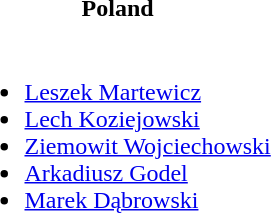<table>
<tr>
<th>Poland</th>
</tr>
<tr>
<td><br><ul><li><a href='#'>Leszek Martewicz</a></li><li><a href='#'>Lech Koziejowski</a></li><li><a href='#'>Ziemowit Wojciechowski</a></li><li><a href='#'>Arkadiusz Godel</a></li><li><a href='#'>Marek Dąbrowski</a></li></ul></td>
</tr>
</table>
